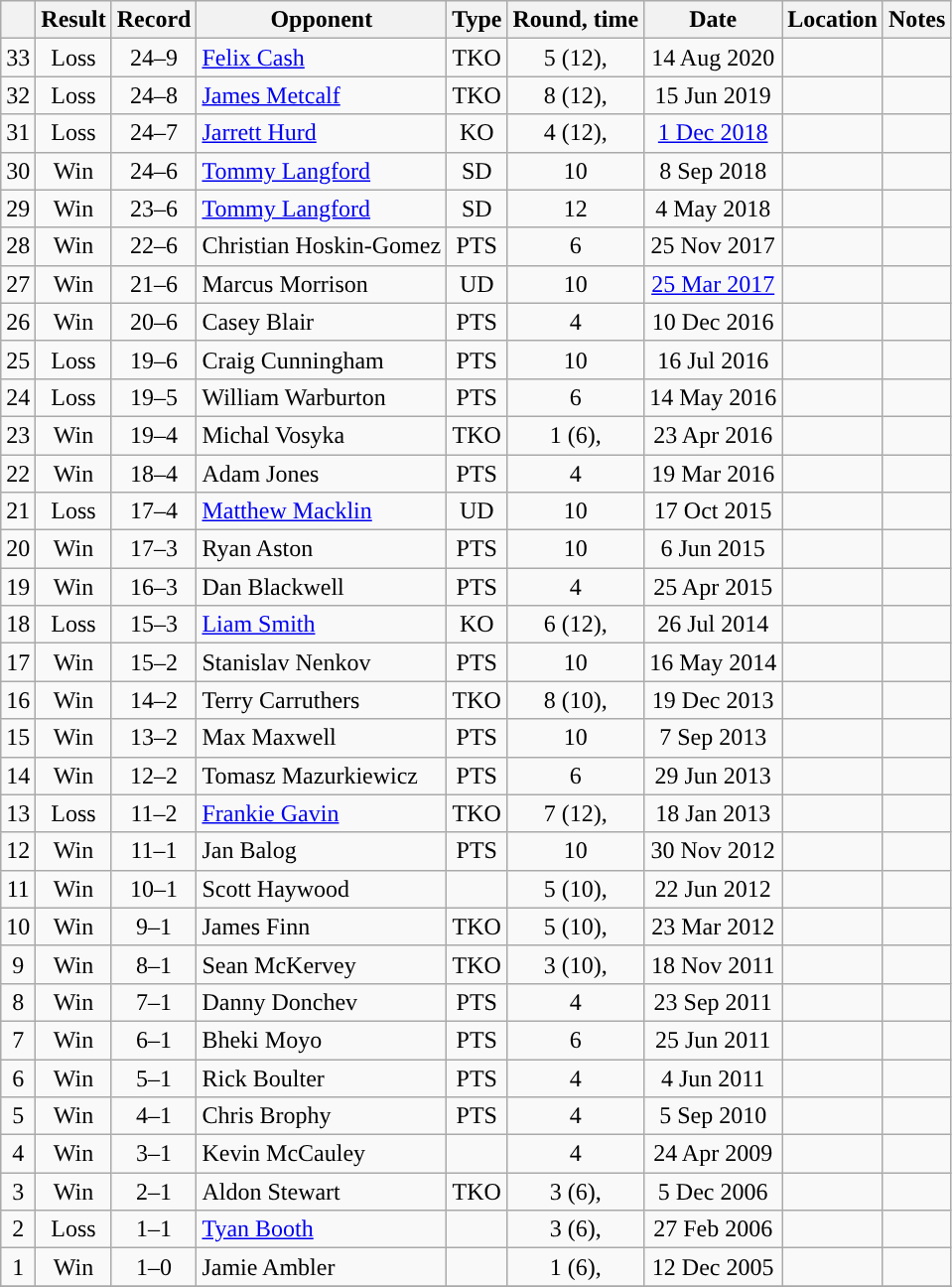<table class="wikitable" style="text-align:center">
<tr>
<th></th>
<th>Result</th>
<th>Record</th>
<th>Opponent</th>
<th>Type</th>
<th>Round, time</th>
<th>Date</th>
<th>Location</th>
<th>Notes</th>
</tr>
<tr>
<td>33</td>
<td>Loss</td>
<td>24–9</td>
<td align=left><a href='#'>Felix Cash</a></td>
<td>TKO</td>
<td>5 (12), </td>
<td>14 Aug 2020</td>
<td align=left></td>
<td align=left></td>
</tr>
<tr>
<td>32</td>
<td>Loss</td>
<td>24–8</td>
<td align=left><a href='#'>James Metcalf</a></td>
<td>TKO</td>
<td>8 (12), </td>
<td>15 Jun 2019</td>
<td align=left></td>
<td align=left></td>
</tr>
<tr>
<td>31</td>
<td>Loss</td>
<td>24–7</td>
<td align=left><a href='#'>Jarrett Hurd</a></td>
<td>KO</td>
<td>4 (12), </td>
<td><a href='#'>1 Dec 2018</a></td>
<td align=left></td>
<td align=left></td>
</tr>
<tr>
<td>30</td>
<td>Win</td>
<td>24–6</td>
<td align=left><a href='#'>Tommy Langford</a></td>
<td>SD</td>
<td>10</td>
<td>8 Sep 2018</td>
<td align=left></td>
<td align=left></td>
</tr>
<tr>
<td>29</td>
<td>Win</td>
<td>23–6</td>
<td align=left><a href='#'>Tommy Langford</a></td>
<td>SD</td>
<td>12</td>
<td>4 May 2018</td>
<td align=left></td>
<td align=left></td>
</tr>
<tr>
<td>28</td>
<td>Win</td>
<td>22–6</td>
<td align=left>Christian Hoskin-Gomez</td>
<td>PTS</td>
<td>6</td>
<td>25 Nov 2017</td>
<td align=left></td>
<td></td>
</tr>
<tr>
<td>27</td>
<td>Win</td>
<td>21–6</td>
<td align=left>Marcus Morrison</td>
<td>UD</td>
<td>10</td>
<td><a href='#'>25 Mar 2017</a></td>
<td align=left></td>
<td align=left></td>
</tr>
<tr>
<td>26</td>
<td>Win</td>
<td>20–6</td>
<td align=left>Casey Blair</td>
<td>PTS</td>
<td>4</td>
<td>10 Dec 2016</td>
<td align=left></td>
<td></td>
</tr>
<tr>
<td>25</td>
<td>Loss</td>
<td>19–6</td>
<td align=left>Craig Cunningham</td>
<td>PTS</td>
<td>10</td>
<td>16 Jul 2016</td>
<td align=left></td>
<td align=left></td>
</tr>
<tr>
<td>24</td>
<td>Loss</td>
<td>19–5</td>
<td align=left>William Warburton</td>
<td>PTS</td>
<td>6</td>
<td>14 May 2016</td>
<td align=left></td>
<td></td>
</tr>
<tr>
<td>23</td>
<td>Win</td>
<td>19–4</td>
<td align=left>Michal Vosyka</td>
<td>TKO</td>
<td>1 (6), </td>
<td>23 Apr 2016</td>
<td align=left></td>
<td></td>
</tr>
<tr>
<td>22</td>
<td>Win</td>
<td>18–4</td>
<td align=left>Adam Jones</td>
<td>PTS</td>
<td>4</td>
<td>19 Mar 2016</td>
<td align=left></td>
<td></td>
</tr>
<tr>
<td>21</td>
<td>Loss</td>
<td>17–4</td>
<td align=left><a href='#'>Matthew Macklin</a></td>
<td>UD</td>
<td>10</td>
<td>17 Oct 2015</td>
<td align=left></td>
<td align=left></td>
</tr>
<tr>
<td>20</td>
<td>Win</td>
<td>17–3</td>
<td align=left>Ryan Aston</td>
<td>PTS</td>
<td>10</td>
<td>6 Jun 2015</td>
<td align=left></td>
<td align=left></td>
</tr>
<tr>
<td>19</td>
<td>Win</td>
<td>16–3</td>
<td align=left>Dan Blackwell</td>
<td>PTS</td>
<td>4</td>
<td>25 Apr 2015</td>
<td align=left></td>
<td></td>
</tr>
<tr>
<td>18</td>
<td>Loss</td>
<td>15–3</td>
<td align=left><a href='#'>Liam Smith</a></td>
<td>KO</td>
<td>6 (12), </td>
<td>26 Jul 2014</td>
<td align=left></td>
<td align=left></td>
</tr>
<tr>
<td>17</td>
<td>Win</td>
<td>15–2</td>
<td align=left>Stanislav Nenkov</td>
<td>PTS</td>
<td>10</td>
<td>16 May 2014</td>
<td align=left></td>
<td></td>
</tr>
<tr>
<td>16</td>
<td>Win</td>
<td>14–2</td>
<td align=left>Terry Carruthers</td>
<td>TKO</td>
<td>8 (10), </td>
<td>19 Dec 2013</td>
<td align=left></td>
<td align=left></td>
</tr>
<tr>
<td>15</td>
<td>Win</td>
<td>13–2</td>
<td align=left>Max Maxwell</td>
<td>PTS</td>
<td>10</td>
<td>7 Sep 2013</td>
<td align=left></td>
<td></td>
</tr>
<tr>
<td>14</td>
<td>Win</td>
<td>12–2</td>
<td align=left>Tomasz Mazurkiewicz</td>
<td>PTS</td>
<td>6</td>
<td>29 Jun 2013</td>
<td align=left></td>
<td></td>
</tr>
<tr>
<td>13</td>
<td>Loss</td>
<td>11–2</td>
<td align=left><a href='#'>Frankie Gavin</a></td>
<td>TKO</td>
<td>7 (12), </td>
<td>18 Jan 2013</td>
<td align=left></td>
<td align=left></td>
</tr>
<tr>
<td>12</td>
<td>Win</td>
<td>11–1</td>
<td align=left>Jan Balog</td>
<td>PTS</td>
<td>10</td>
<td>30 Nov 2012</td>
<td align=left></td>
<td></td>
</tr>
<tr>
<td>11</td>
<td>Win</td>
<td>10–1</td>
<td align=left>Scott Haywood</td>
<td></td>
<td>5 (10), </td>
<td>22 Jun 2012</td>
<td align=left></td>
<td align=left></td>
</tr>
<tr>
<td>10</td>
<td>Win</td>
<td>9–1</td>
<td align=left>James Finn</td>
<td>TKO</td>
<td>5 (10), </td>
<td>23 Mar 2012</td>
<td align=left></td>
<td align=left></td>
</tr>
<tr>
<td>9</td>
<td>Win</td>
<td>8–1</td>
<td align=left>Sean McKervey</td>
<td>TKO</td>
<td>3 (10), </td>
<td>18 Nov 2011</td>
<td align=left></td>
<td align=left></td>
</tr>
<tr>
<td>8</td>
<td>Win</td>
<td>7–1</td>
<td align=left>Danny Donchev</td>
<td>PTS</td>
<td>4</td>
<td>23 Sep 2011</td>
<td align=left></td>
<td></td>
</tr>
<tr>
<td>7</td>
<td>Win</td>
<td>6–1</td>
<td align=left>Bheki Moyo</td>
<td>PTS</td>
<td>6</td>
<td>25 Jun 2011</td>
<td align=left></td>
<td></td>
</tr>
<tr>
<td>6</td>
<td>Win</td>
<td>5–1</td>
<td align=left>Rick Boulter</td>
<td>PTS</td>
<td>4</td>
<td>4 Jun 2011</td>
<td align=left></td>
<td></td>
</tr>
<tr>
<td>5</td>
<td>Win</td>
<td>4–1</td>
<td align=left>Chris Brophy</td>
<td>PTS</td>
<td>4</td>
<td>5 Sep 2010</td>
<td align=left></td>
<td></td>
</tr>
<tr>
<td>4</td>
<td>Win</td>
<td>3–1</td>
<td align=left>Kevin McCauley</td>
<td></td>
<td>4</td>
<td>24 Apr 2009</td>
<td align=left></td>
<td></td>
</tr>
<tr>
<td>3</td>
<td>Win</td>
<td>2–1</td>
<td align=left>Aldon Stewart</td>
<td>TKO</td>
<td>3 (6), </td>
<td>5 Dec 2006</td>
<td align=left></td>
<td></td>
</tr>
<tr>
<td>2</td>
<td>Loss</td>
<td>1–1</td>
<td align=left><a href='#'>Tyan Booth</a></td>
<td></td>
<td>3 (6), </td>
<td>27 Feb 2006</td>
<td align=left></td>
<td></td>
</tr>
<tr>
<td>1</td>
<td>Win</td>
<td>1–0</td>
<td align=left>Jamie Ambler</td>
<td></td>
<td>1 (6), </td>
<td>12 Dec 2005</td>
<td align=left></td>
<td></td>
</tr>
<tr>
</tr>
</table>
